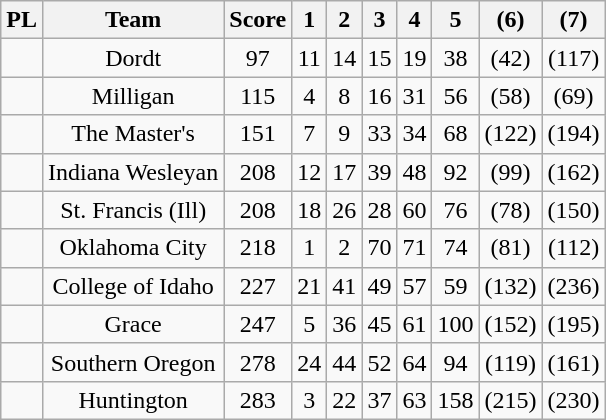<table class="wikitable sortable" style="text-align:center">
<tr Wake Forest>
<th>PL</th>
<th>Team</th>
<th>Score</th>
<th>1</th>
<th>2</th>
<th>3</th>
<th>4</th>
<th>5</th>
<th>(6)</th>
<th>(7)</th>
</tr>
<tr>
<td></td>
<td>Dordt</td>
<td>97</td>
<td>11</td>
<td>14</td>
<td>15</td>
<td>19</td>
<td>38</td>
<td>(42)</td>
<td>(117)</td>
</tr>
<tr>
<td></td>
<td>Milligan</td>
<td>115</td>
<td>4</td>
<td>8</td>
<td>16</td>
<td>31</td>
<td>56</td>
<td>(58)</td>
<td>(69)</td>
</tr>
<tr>
<td></td>
<td>The Master's</td>
<td>151</td>
<td>7</td>
<td>9</td>
<td>33</td>
<td>34</td>
<td>68</td>
<td>(122)</td>
<td>(194)</td>
</tr>
<tr>
<td></td>
<td>Indiana Wesleyan</td>
<td>208</td>
<td>12</td>
<td>17</td>
<td>39</td>
<td>48</td>
<td>92</td>
<td>(99)</td>
<td>(162)</td>
</tr>
<tr>
<td></td>
<td>St. Francis (Ill)</td>
<td>208</td>
<td>18</td>
<td>26</td>
<td>28</td>
<td>60</td>
<td>76</td>
<td>(78)</td>
<td>(150)</td>
</tr>
<tr>
<td></td>
<td>Oklahoma City</td>
<td>218</td>
<td>1</td>
<td>2</td>
<td>70</td>
<td>71</td>
<td>74</td>
<td>(81)</td>
<td>(112)</td>
</tr>
<tr>
<td></td>
<td>College of Idaho</td>
<td>227</td>
<td>21</td>
<td>41</td>
<td>49</td>
<td>57</td>
<td>59</td>
<td>(132)</td>
<td>(236)</td>
</tr>
<tr>
<td></td>
<td>Grace</td>
<td>247</td>
<td>5</td>
<td>36</td>
<td>45</td>
<td>61</td>
<td>100</td>
<td>(152)</td>
<td>(195)</td>
</tr>
<tr>
<td></td>
<td>Southern Oregon</td>
<td>278</td>
<td>24</td>
<td>44</td>
<td>52</td>
<td>64</td>
<td>94</td>
<td>(119)</td>
<td>(161)</td>
</tr>
<tr>
<td></td>
<td>Huntington</td>
<td>283</td>
<td>3</td>
<td>22</td>
<td>37</td>
<td>63</td>
<td>158</td>
<td>(215)</td>
<td>(230)</td>
</tr>
</table>
